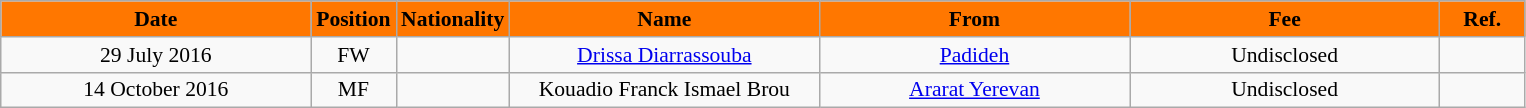<table class="wikitable"  style="text-align:center; font-size:90%; ">
<tr>
<th style="background:#FF7700; color:#000000; width:200px;">Date</th>
<th style="background:#FF7700; color:#000000; width:50px;">Position</th>
<th style="background:#FF7700; color:#000000; width:50px;">Nationality</th>
<th style="background:#FF7700; color:#000000; width:200px;">Name</th>
<th style="background:#FF7700; color:#000000; width:200px;">From</th>
<th style="background:#FF7700; color:#000000; width:200px;">Fee</th>
<th style="background:#FF7700; color:#000000; width:50px;">Ref.</th>
</tr>
<tr>
<td>29 July 2016</td>
<td>FW</td>
<td></td>
<td><a href='#'>Drissa Diarrassouba</a></td>
<td><a href='#'>Padideh</a></td>
<td>Undisclosed</td>
<td></td>
</tr>
<tr>
<td>14 October 2016</td>
<td>MF</td>
<td></td>
<td>Kouadio Franck Ismael Brou</td>
<td><a href='#'>Ararat Yerevan</a></td>
<td>Undisclosed</td>
<td></td>
</tr>
</table>
